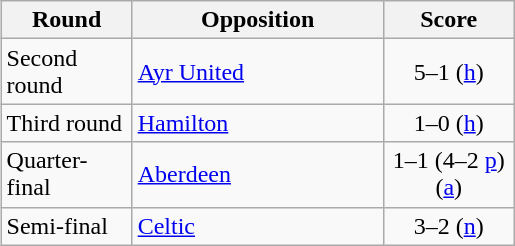<table class="wikitable" style="text-align:left;margin-left:1em;float:right">
<tr>
<th width=80>Round</th>
<th width=160>Opposition</th>
<th width=80>Score</th>
</tr>
<tr>
<td>Second round</td>
<td><a href='#'>Ayr United</a></td>
<td align=center>5–1 (<a href='#'>h</a>)</td>
</tr>
<tr>
<td>Third round</td>
<td><a href='#'>Hamilton</a></td>
<td align=center>1–0 (<a href='#'>h</a>)</td>
</tr>
<tr>
<td>Quarter-final</td>
<td><a href='#'>Aberdeen</a></td>
<td align=center>1–1 (4–2 <a href='#'>p</a>) (<a href='#'>a</a>)</td>
</tr>
<tr>
<td>Semi-final</td>
<td><a href='#'>Celtic</a></td>
<td align=center>3–2 (<a href='#'>n</a>)</td>
</tr>
</table>
